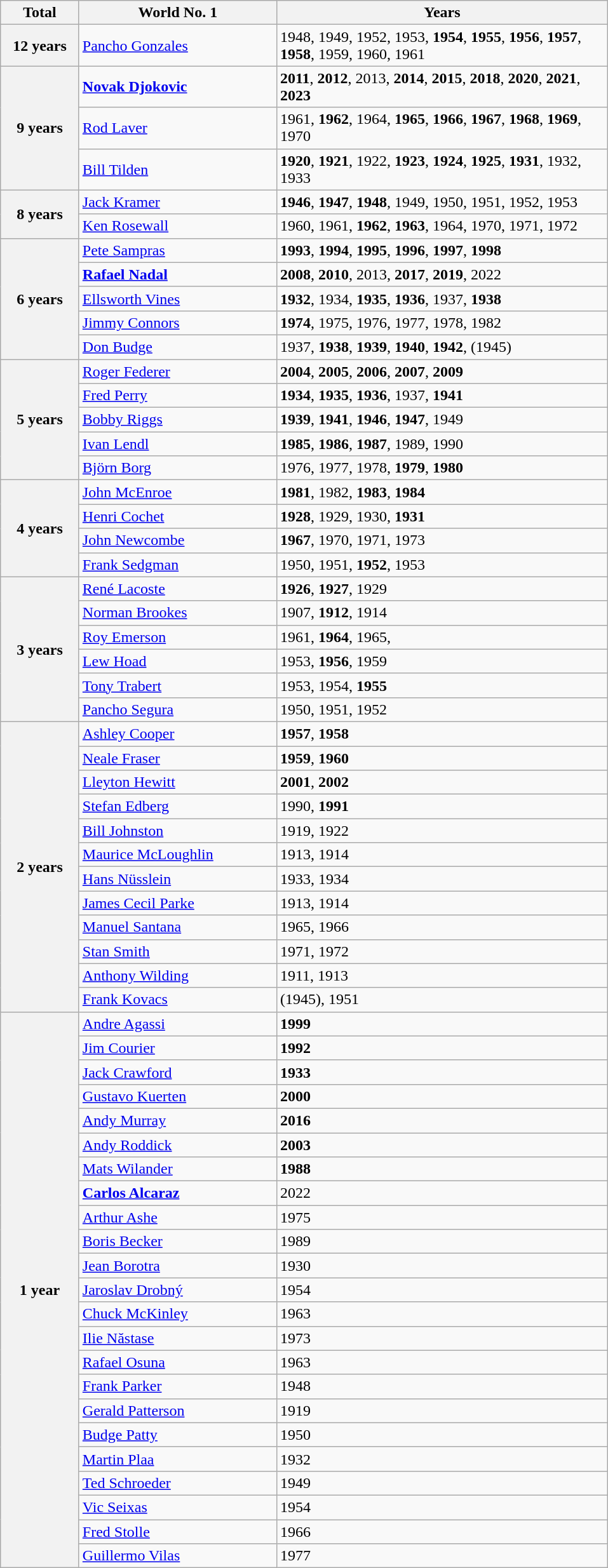<table class="wikitable sortable">
<tr>
<th width="75" class="unsortable">Total</th>
<th width="200"class="unsortable">World No. 1</th>
<th width="340">Years</th>
</tr>
<tr>
<th rowspan="1">12 years</th>
<td> <a href='#'>Pancho Gonzales</a></td>
<td>1948, 1949, 1952, 1953, <strong>1954</strong>, <strong>1955</strong>, <strong>1956</strong>, <strong>1957</strong>, <strong>1958</strong>, 1959, 1960, 1961</td>
</tr>
<tr>
<th rowspan="3">9 years</th>
<td> <strong><a href='#'>Novak Djokovic</a></strong></td>
<td><strong>2011</strong>, <strong>2012</strong>, 2013, <strong>2014</strong>, <strong>2015</strong>, <strong>2018</strong>, <strong>2020</strong>, <strong>2021</strong>, <strong>2023</strong></td>
</tr>
<tr>
<td> <a href='#'>Rod Laver</a></td>
<td>1961, <strong>1962</strong>, 1964, <strong>1965</strong>, <strong>1966</strong>, <strong>1967</strong>, <strong>1968</strong>, <strong>1969</strong>, 1970</td>
</tr>
<tr>
<td> <a href='#'>Bill Tilden</a></td>
<td><strong>1920</strong>, <strong>1921</strong>, 1922, <strong>1923</strong>, <strong>1924</strong>, <strong>1925</strong>, <strong>1931</strong>, 1932, 1933</td>
</tr>
<tr>
<th rowspan="2">8 years</th>
<td> <a href='#'>Jack Kramer</a></td>
<td><strong>1946</strong>, <strong>1947</strong>, <strong>1948</strong>, 1949, 1950, 1951, 1952, 1953</td>
</tr>
<tr>
<td> <a href='#'>Ken Rosewall</a></td>
<td>1960, 1961, <strong>1962</strong>, <strong>1963</strong>, 1964, 1970, 1971, 1972</td>
</tr>
<tr>
<th rowspan="5">6 years</th>
<td> <a href='#'>Pete Sampras</a></td>
<td><strong>1993</strong>, <strong>1994</strong>, <strong>1995</strong>, <strong>1996</strong>, <strong>1997</strong>, <strong>1998</strong></td>
</tr>
<tr>
<td> <strong><a href='#'>Rafael Nadal</a></strong></td>
<td><strong>2008</strong>, <strong>2010</strong>, 2013, <strong>2017</strong>, <strong>2019</strong>, 2022</td>
</tr>
<tr>
<td> <a href='#'>Ellsworth Vines</a></td>
<td><strong>1932</strong>, 1934, <strong>1935</strong>, <strong>1936</strong>, 1937, <strong>1938</strong></td>
</tr>
<tr>
<td> <a href='#'>Jimmy Connors</a></td>
<td><strong>1974</strong>, 1975, 1976, 1977, 1978, 1982</td>
</tr>
<tr>
<td> <a href='#'>Don Budge</a></td>
<td>1937, <strong>1938</strong>, <strong>1939</strong>, <strong>1940</strong>, <strong>1942</strong>, (1945)</td>
</tr>
<tr>
<th rowspan="5">5 years</th>
<td> <a href='#'>Roger Federer</a></td>
<td><strong>2004</strong>, <strong>2005</strong>, <strong>2006</strong>, <strong>2007</strong>, <strong>2009</strong></td>
</tr>
<tr>
<td> <a href='#'>Fred Perry</a></td>
<td><strong>1934</strong>, <strong>1935</strong>, <strong>1936</strong>, 1937, <strong>1941</strong></td>
</tr>
<tr>
<td> <a href='#'>Bobby Riggs</a></td>
<td><strong>1939</strong>, <strong>1941</strong>, <strong>1946</strong>, <strong>1947</strong>, 1949</td>
</tr>
<tr>
<td> <a href='#'>Ivan Lendl</a></td>
<td><strong>1985</strong>, <strong>1986</strong>, <strong>1987</strong>, 1989, 1990</td>
</tr>
<tr>
<td> <a href='#'>Björn Borg</a></td>
<td>1976, 1977, 1978, <strong>1979</strong>, <strong>1980</strong></td>
</tr>
<tr>
<th rowspan="4">4 years</th>
<td> <a href='#'>John McEnroe</a></td>
<td><strong>1981</strong>, 1982, <strong>1983</strong>, <strong>1984</strong></td>
</tr>
<tr>
<td> <a href='#'>Henri Cochet</a></td>
<td><strong>1928</strong>, 1929, 1930, <strong>1931</strong></td>
</tr>
<tr>
<td> <a href='#'>John Newcombe</a></td>
<td><strong>1967</strong>, 1970, 1971, 1973</td>
</tr>
<tr>
<td> <a href='#'>Frank Sedgman</a></td>
<td>1950, 1951, <strong>1952</strong>, 1953</td>
</tr>
<tr>
<th rowspan="6">3 years</th>
<td> <a href='#'>René Lacoste</a></td>
<td><strong>1926</strong>, <strong>1927</strong>, 1929</td>
</tr>
<tr>
<td> <a href='#'>Norman Brookes</a></td>
<td>1907, <strong>1912</strong>, 1914</td>
</tr>
<tr>
<td> <a href='#'>Roy Emerson</a></td>
<td>1961, <strong>1964</strong>, 1965,</td>
</tr>
<tr>
<td> <a href='#'>Lew Hoad</a></td>
<td>1953, <strong>1956</strong>, 1959</td>
</tr>
<tr>
<td> <a href='#'>Tony Trabert</a></td>
<td>1953, 1954, <strong>1955</strong></td>
</tr>
<tr>
<td> <a href='#'>Pancho Segura</a></td>
<td>1950, 1951, 1952</td>
</tr>
<tr>
<th rowspan="12">2 years</th>
<td> <a href='#'>Ashley Cooper</a></td>
<td><strong>1957</strong>, <strong>1958</strong></td>
</tr>
<tr>
<td> <a href='#'>Neale Fraser</a></td>
<td><strong>1959</strong>, <strong>1960</strong></td>
</tr>
<tr>
<td> <a href='#'>Lleyton Hewitt</a></td>
<td><strong>2001</strong>, <strong>2002</strong></td>
</tr>
<tr>
<td> <a href='#'>Stefan Edberg</a></td>
<td>1990, <strong>1991</strong></td>
</tr>
<tr>
<td> <a href='#'>Bill Johnston</a></td>
<td>1919, 1922</td>
</tr>
<tr>
<td> <a href='#'>Maurice McLoughlin</a></td>
<td>1913, 1914</td>
</tr>
<tr>
<td> <a href='#'>Hans Nüsslein</a></td>
<td>1933, 1934</td>
</tr>
<tr>
<td> <a href='#'>James Cecil Parke</a></td>
<td>1913, 1914</td>
</tr>
<tr>
<td> <a href='#'>Manuel Santana</a></td>
<td>1965, 1966</td>
</tr>
<tr>
<td> <a href='#'>Stan Smith</a></td>
<td>1971, 1972</td>
</tr>
<tr>
<td> <a href='#'>Anthony Wilding</a></td>
<td>1911, 1913</td>
</tr>
<tr>
<td> <a href='#'>Frank Kovacs</a></td>
<td>(1945), 1951</td>
</tr>
<tr>
<th rowspan="23">1 year</th>
<td> <a href='#'>Andre Agassi</a></td>
<td><strong>1999</strong></td>
</tr>
<tr>
<td> <a href='#'>Jim Courier</a></td>
<td><strong>1992</strong></td>
</tr>
<tr>
<td> <a href='#'>Jack Crawford</a></td>
<td><strong>1933</strong></td>
</tr>
<tr>
<td> <a href='#'>Gustavo Kuerten</a></td>
<td><strong>2000</strong></td>
</tr>
<tr>
<td> <a href='#'>Andy Murray</a></td>
<td><strong>2016</strong></td>
</tr>
<tr>
<td> <a href='#'>Andy Roddick</a></td>
<td><strong>2003</strong></td>
</tr>
<tr>
<td> <a href='#'>Mats Wilander</a></td>
<td><strong>1988</strong></td>
</tr>
<tr>
<td> <strong><a href='#'>Carlos Alcaraz</a></strong></td>
<td>2022</td>
</tr>
<tr>
<td> <a href='#'>Arthur Ashe</a></td>
<td>1975</td>
</tr>
<tr>
<td> <a href='#'>Boris Becker</a></td>
<td>1989</td>
</tr>
<tr>
<td> <a href='#'>Jean Borotra</a></td>
<td>1930</td>
</tr>
<tr>
<td> <a href='#'>Jaroslav Drobný</a></td>
<td>1954</td>
</tr>
<tr>
<td> <a href='#'>Chuck McKinley</a></td>
<td>1963</td>
</tr>
<tr>
<td> <a href='#'>Ilie Năstase</a></td>
<td>1973</td>
</tr>
<tr>
<td> <a href='#'>Rafael Osuna</a></td>
<td>1963</td>
</tr>
<tr>
<td> <a href='#'>Frank Parker</a></td>
<td>1948</td>
</tr>
<tr>
<td> <a href='#'>Gerald Patterson</a></td>
<td>1919</td>
</tr>
<tr>
<td> <a href='#'>Budge Patty</a></td>
<td>1950</td>
</tr>
<tr>
<td> <a href='#'>Martin Plaa</a></td>
<td>1932</td>
</tr>
<tr>
<td> <a href='#'>Ted Schroeder</a></td>
<td>1949</td>
</tr>
<tr>
<td> <a href='#'>Vic Seixas</a></td>
<td>1954</td>
</tr>
<tr>
<td> <a href='#'>Fred Stolle</a></td>
<td>1966</td>
</tr>
<tr>
<td> <a href='#'>Guillermo Vilas</a></td>
<td>1977</td>
</tr>
</table>
